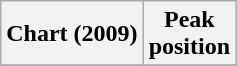<table class="wikitable plainrowheaders" style="text-align:center">
<tr>
<th scope="col">Chart (2009)</th>
<th scope="col">Peak<br>position</th>
</tr>
<tr>
</tr>
</table>
